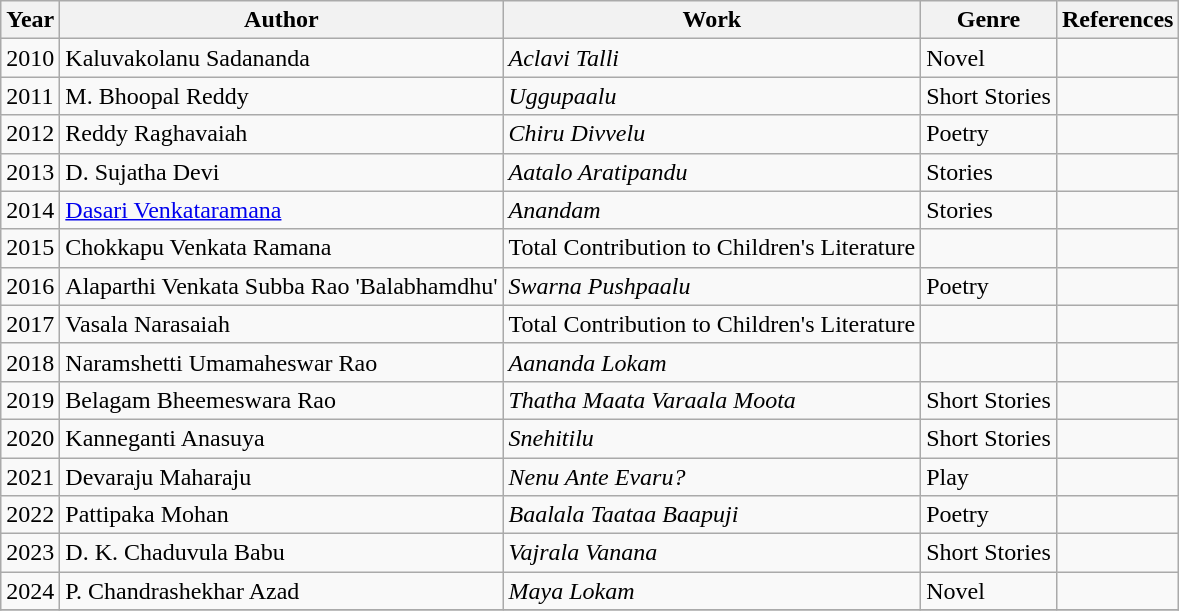<table class="wikitable sortable">
<tr>
<th>Year</th>
<th>Author</th>
<th>Work</th>
<th>Genre</th>
<th class="unsortable">References</th>
</tr>
<tr>
<td>2010</td>
<td>Kaluvakolanu Sadananda</td>
<td><em>Aclavi Talli</em></td>
<td>Novel</td>
<td></td>
</tr>
<tr>
<td>2011</td>
<td>M. Bhoopal Reddy</td>
<td><em>Uggupaalu</em></td>
<td>Short Stories</td>
<td></td>
</tr>
<tr>
<td>2012</td>
<td>Reddy Raghavaiah</td>
<td><em>Chiru Divvelu</em></td>
<td>Poetry</td>
<td></td>
</tr>
<tr>
<td>2013</td>
<td>D. Sujatha Devi</td>
<td><em>Aatalo Aratipandu</em></td>
<td>Stories</td>
<td></td>
</tr>
<tr>
<td>2014</td>
<td><a href='#'>Dasari Venkataramana</a></td>
<td><em>Anandam</em></td>
<td>Stories</td>
<td></td>
</tr>
<tr>
<td>2015</td>
<td>Chokkapu Venkata Ramana</td>
<td>Total Contribution to Children's Literature</td>
<td></td>
<td></td>
</tr>
<tr>
<td>2016</td>
<td>Alaparthi Venkata Subba Rao 'Balabhamdhu'</td>
<td><em>Swarna Pushpaalu</em></td>
<td>Poetry</td>
<td></td>
</tr>
<tr>
<td>2017</td>
<td>Vasala Narasaiah</td>
<td>Total Contribution to Children's Literature</td>
<td></td>
<td></td>
</tr>
<tr>
<td>2018</td>
<td>Naramshetti Umamaheswar Rao</td>
<td><em>Aananda Lokam</em></td>
<td></td>
<td></td>
</tr>
<tr>
<td>2019</td>
<td>Belagam Bheemeswara Rao</td>
<td><em>Thatha Maata Varaala Moota</em></td>
<td>Short Stories</td>
<td></td>
</tr>
<tr>
<td>2020</td>
<td>Kanneganti Anasuya</td>
<td><em>Snehitilu</em></td>
<td>Short Stories</td>
<td></td>
</tr>
<tr>
<td>2021</td>
<td>Devaraju Maharaju</td>
<td><em>Nenu Ante Evaru?</em></td>
<td>Play</td>
<td></td>
</tr>
<tr>
<td>2022</td>
<td>Pattipaka Mohan</td>
<td><em>Baalala Taataa Baapuji</em></td>
<td>Poetry</td>
<td></td>
</tr>
<tr>
<td>2023</td>
<td>D. K. Chaduvula Babu</td>
<td><em>Vajrala Vanana</em></td>
<td>Short Stories</td>
<td></td>
</tr>
<tr>
<td>2024</td>
<td>P. Chandrashekhar Azad</td>
<td><em>Maya Lokam</em></td>
<td>Novel</td>
<td></td>
</tr>
<tr>
</tr>
</table>
